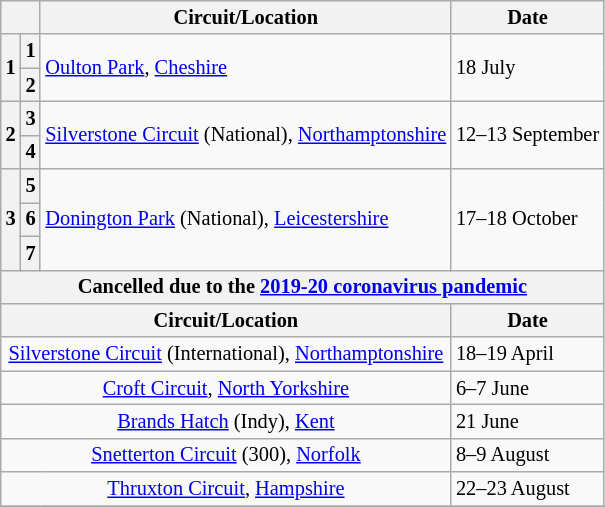<table class="wikitable" style="font-size: 85%;">
<tr>
<th colspan="2"></th>
<th>Circuit/Location</th>
<th>Date</th>
</tr>
<tr>
<th rowspan="2">1</th>
<th>1</th>
<td rowspan="2"><a href='#'>Oulton Park</a>, <a href='#'>Cheshire</a></td>
<td rowspan="2">18 July</td>
</tr>
<tr>
<th>2</th>
</tr>
<tr>
<th rowspan="2">2</th>
<th>3</th>
<td rowspan="2"><a href='#'>Silverstone Circuit</a> (National), <a href='#'>Northamptonshire</a></td>
<td rowspan="2">12–13 September</td>
</tr>
<tr>
<th>4</th>
</tr>
<tr>
<th rowspan="3">3</th>
<th>5</th>
<td rowspan="3"><a href='#'>Donington Park</a> (National), <a href='#'>Leicestershire</a></td>
<td rowspan="3">17–18 October</td>
</tr>
<tr>
<th>6</th>
</tr>
<tr>
<th>7</th>
</tr>
<tr>
<th colspan=4>Cancelled due to the <a href='#'>2019-20 coronavirus pandemic</a></th>
</tr>
<tr>
<th colspan=3>Circuit/Location</th>
<th>Date</th>
</tr>
<tr>
<td colspan=3 align=center><a href='#'>Silverstone Circuit</a> (International), <a href='#'>Northamptonshire</a></td>
<td>18–19 April</td>
</tr>
<tr>
<td colspan=3 align=center><a href='#'>Croft Circuit</a>, <a href='#'>North Yorkshire</a></td>
<td>6–7 June</td>
</tr>
<tr>
<td colspan=3 align=center><a href='#'>Brands Hatch</a> (Indy), <a href='#'>Kent</a></td>
<td>21 June</td>
</tr>
<tr>
<td colspan=3 align=center><a href='#'>Snetterton Circuit</a> (300), <a href='#'>Norfolk</a></td>
<td>8–9 August</td>
</tr>
<tr>
<td colspan=3 align=center><a href='#'>Thruxton Circuit</a>, <a href='#'>Hampshire</a></td>
<td>22–23 August</td>
</tr>
<tr>
</tr>
</table>
